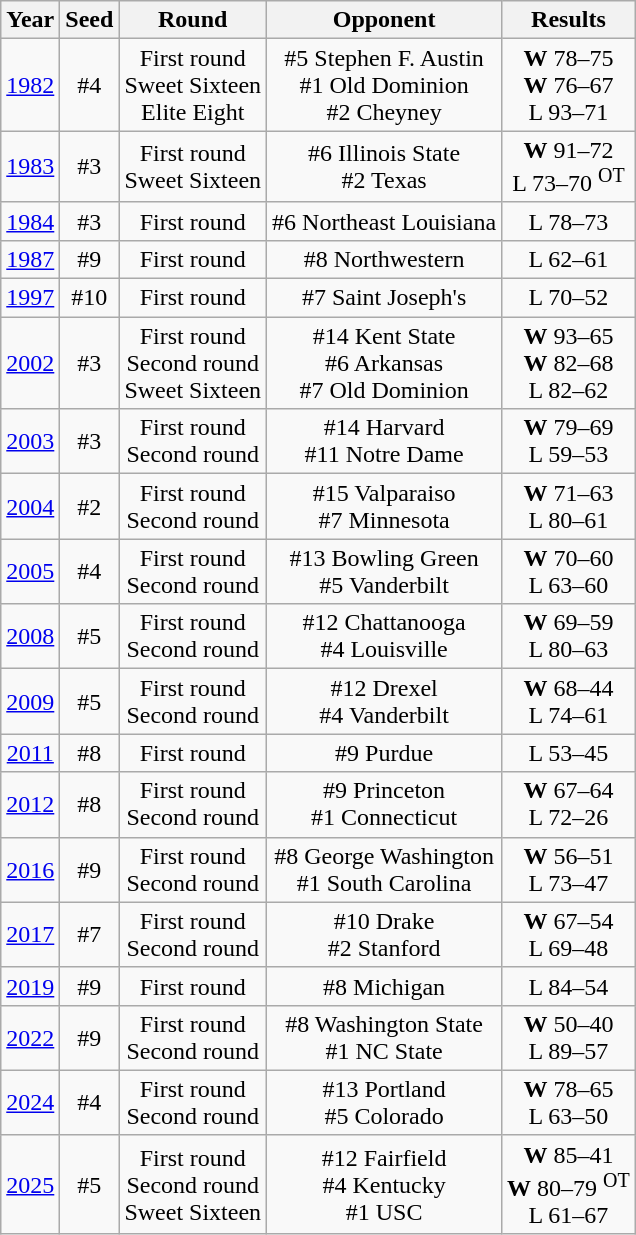<table class="wikitable" border="1">
<tr>
<th>Year</th>
<th>Seed</th>
<th>Round</th>
<th>Opponent</th>
<th>Results</th>
</tr>
<tr align="center">
<td><a href='#'>1982</a></td>
<td>#4</td>
<td>First round<br>Sweet Sixteen<br>Elite Eight</td>
<td>#5 Stephen F. Austin<br>#1 Old Dominion<br>#2 Cheyney</td>
<td><strong>W</strong> 78–75<br><strong>W</strong> 76–67<br>L 93–71</td>
</tr>
<tr align="center">
<td><a href='#'>1983</a></td>
<td>#3</td>
<td>First round<br>Sweet Sixteen</td>
<td>#6 Illinois State<br>#2 Texas</td>
<td><strong>W</strong> 91–72<br>L 73–70 <sup>OT</sup></td>
</tr>
<tr align="center">
<td><a href='#'>1984</a></td>
<td>#3</td>
<td>First round</td>
<td>#6 Northeast Louisiana</td>
<td>L 78–73</td>
</tr>
<tr align="center">
<td><a href='#'>1987</a></td>
<td>#9</td>
<td>First round</td>
<td>#8 Northwestern</td>
<td>L 62–61</td>
</tr>
<tr align="center">
<td><a href='#'>1997</a></td>
<td>#10</td>
<td>First round</td>
<td>#7 Saint Joseph's</td>
<td>L 70–52</td>
</tr>
<tr align="center">
<td><a href='#'>2002</a></td>
<td>#3</td>
<td>First round<br>Second round<br>Sweet Sixteen</td>
<td>#14 Kent State<br>#6  Arkansas<br>#7 Old Dominion</td>
<td><strong>W</strong> 93–65<br><strong>W</strong> 82–68<br>L 82–62</td>
</tr>
<tr align="center">
<td><a href='#'>2003</a></td>
<td>#3</td>
<td>First round<br>Second round</td>
<td>#14 Harvard<br>#11 Notre Dame</td>
<td><strong>W</strong> 79–69<br>L 59–53</td>
</tr>
<tr align="center">
<td><a href='#'>2004</a></td>
<td>#2</td>
<td>First round<br>Second round</td>
<td>#15 Valparaiso<br>#7 Minnesota</td>
<td><strong>W</strong> 71–63<br>L 80–61</td>
</tr>
<tr align="center">
<td><a href='#'>2005</a></td>
<td>#4</td>
<td>First round<br>Second round</td>
<td>#13 Bowling Green<br>#5 Vanderbilt</td>
<td><strong>W</strong> 70–60<br>L 63–60</td>
</tr>
<tr align="center">
<td><a href='#'>2008</a></td>
<td>#5</td>
<td>First round<br>Second round</td>
<td>#12 Chattanooga<br>#4 Louisville</td>
<td><strong>W</strong> 69–59<br>L 80–63</td>
</tr>
<tr align="center">
<td><a href='#'>2009</a></td>
<td>#5</td>
<td>First round<br>Second round</td>
<td>#12 Drexel<br>#4 Vanderbilt</td>
<td><strong>W</strong> 68–44<br>L 74–61</td>
</tr>
<tr align="center">
<td><a href='#'>2011</a></td>
<td>#8</td>
<td>First round</td>
<td>#9 Purdue</td>
<td>L 53–45</td>
</tr>
<tr align="center">
<td><a href='#'>2012</a></td>
<td>#8</td>
<td>First round<br>Second round</td>
<td>#9 Princeton<br>#1 Connecticut</td>
<td><strong>W</strong> 67–64<br>L 72–26</td>
</tr>
<tr align="center">
<td><a href='#'>2016</a></td>
<td>#9</td>
<td>First round<br>Second round</td>
<td>#8 George Washington<br> #1 South Carolina</td>
<td><strong>W</strong> 56–51<br>L 73–47</td>
</tr>
<tr align="center">
<td><a href='#'>2017</a></td>
<td>#7</td>
<td>First round<br>Second round</td>
<td>#10 Drake<br>#2 Stanford</td>
<td><strong>W</strong> 67–54<br>L 69–48</td>
</tr>
<tr align="center">
<td><a href='#'>2019</a></td>
<td>#9</td>
<td>First round</td>
<td>#8 Michigan</td>
<td>L 84–54</td>
</tr>
<tr align="center">
<td><a href='#'>2022</a></td>
<td>#9</td>
<td>First round<br>Second round</td>
<td>#8 Washington State<br>#1 NC State</td>
<td><strong>W</strong> 50–40<br>L 89–57</td>
</tr>
<tr align="center">
<td><a href='#'>2024</a></td>
<td>#4</td>
<td>First round<br>Second round</td>
<td>#13 Portland<br>#5 Colorado</td>
<td><strong>W</strong> 78–65<br>L 63–50</td>
</tr>
<tr align="center">
<td><a href='#'>2025</a></td>
<td>#5</td>
<td>First round<br>Second round<br>Sweet Sixteen</td>
<td>#12 Fairfield<br>#4 Kentucky<br>#1 USC</td>
<td><strong>W</strong> 85–41<br> <strong>W</strong> 80–79 <sup>OT</sup><br>L 61–67</td>
</tr>
</table>
